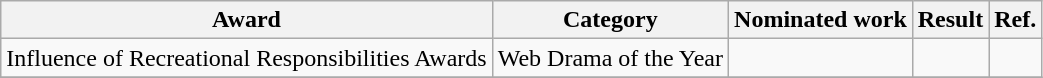<table class="wikitable">
<tr>
<th>Award</th>
<th>Category</th>
<th>Nominated work</th>
<th>Result</th>
<th>Ref.</th>
</tr>
<tr>
<td>Influence of Recreational Responsibilities Awards</td>
<td>Web Drama of the Year</td>
<td></td>
<td></td>
<td></td>
</tr>
<tr>
</tr>
</table>
